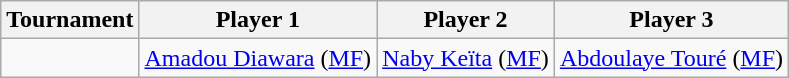<table class="wikitable">
<tr>
<th>Tournament</th>
<th>Player 1</th>
<th>Player 2</th>
<th>Player 3</th>
</tr>
<tr>
<td></td>
<td><a href='#'>Amadou Diawara</a> (<a href='#'>MF</a>)</td>
<td><a href='#'>Naby Keïta</a> (<a href='#'>MF</a>)</td>
<td><a href='#'>Abdoulaye Touré</a> (<a href='#'>MF</a>)</td>
</tr>
</table>
